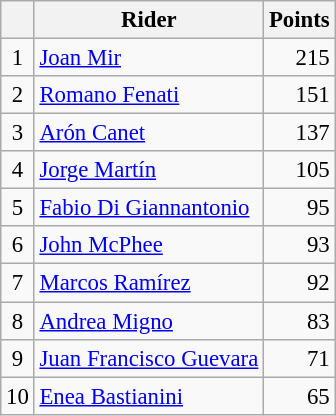<table class="wikitable" style="font-size: 95%;">
<tr>
<th></th>
<th>Rider</th>
<th>Points</th>
</tr>
<tr>
<td align=center>1</td>
<td> <a href='#'>Joan Mir</a></td>
<td align=right>215</td>
</tr>
<tr>
<td align=center>2</td>
<td> <a href='#'>Romano Fenati</a></td>
<td align=right>151</td>
</tr>
<tr>
<td align=center>3</td>
<td> <a href='#'>Arón Canet</a></td>
<td align=right>137</td>
</tr>
<tr>
<td align=center>4</td>
<td> <a href='#'>Jorge Martín</a></td>
<td align=right>105</td>
</tr>
<tr>
<td align=center>5</td>
<td> <a href='#'>Fabio Di Giannantonio</a></td>
<td align=right>95</td>
</tr>
<tr>
<td align=center>6</td>
<td> <a href='#'>John McPhee</a></td>
<td align=right>93</td>
</tr>
<tr>
<td align=center>7</td>
<td> <a href='#'>Marcos Ramírez</a></td>
<td align=right>92</td>
</tr>
<tr>
<td align=center>8</td>
<td> <a href='#'>Andrea Migno</a></td>
<td align=right>83</td>
</tr>
<tr>
<td align=center>9</td>
<td> <a href='#'>Juan Francisco Guevara</a></td>
<td align=right>71</td>
</tr>
<tr>
<td align=center>10</td>
<td> <a href='#'>Enea Bastianini</a></td>
<td align=right>65</td>
</tr>
</table>
